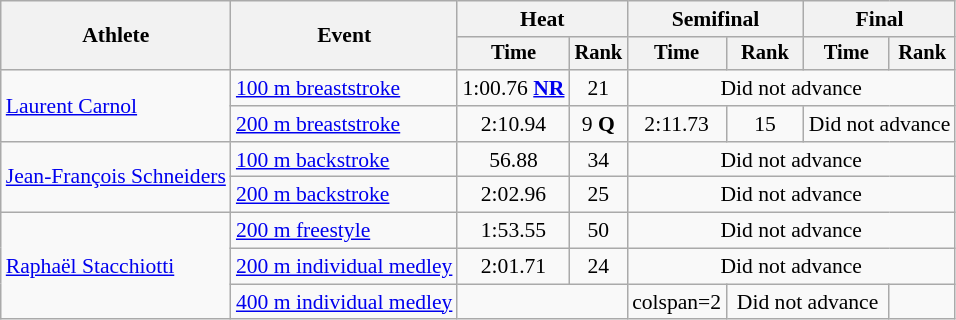<table class=wikitable style="font-size:90%">
<tr>
<th rowspan="2">Athlete</th>
<th rowspan="2">Event</th>
<th colspan="2">Heat</th>
<th colspan="2">Semifinal</th>
<th colspan="2">Final</th>
</tr>
<tr style="font-size:95%">
<th>Time</th>
<th>Rank</th>
<th>Time</th>
<th>Rank</th>
<th>Time</th>
<th>Rank</th>
</tr>
<tr align=center>
<td align=left rowspan=2><a href='#'>Laurent Carnol</a></td>
<td align=left><a href='#'>100 m breaststroke</a></td>
<td>1:00.76 <strong><a href='#'>NR</a></strong></td>
<td>21</td>
<td colspan=4>Did not advance</td>
</tr>
<tr align=center>
<td align=left><a href='#'>200 m breaststroke</a></td>
<td>2:10.94</td>
<td>9 <strong>Q</strong></td>
<td>2:11.73</td>
<td>15</td>
<td colspan=2>Did not advance</td>
</tr>
<tr align=center>
<td align=left rowspan=2><a href='#'>Jean-François Schneiders</a></td>
<td align=left><a href='#'>100 m backstroke</a></td>
<td>56.88</td>
<td>34</td>
<td colspan=4>Did not advance</td>
</tr>
<tr align=center>
<td align=left><a href='#'>200 m backstroke</a></td>
<td>2:02.96</td>
<td>25</td>
<td colspan=4>Did not advance</td>
</tr>
<tr align=center>
<td align=left rowspan=3><a href='#'>Raphaël Stacchiotti</a></td>
<td align=left><a href='#'>200 m freestyle</a></td>
<td>1:53.55</td>
<td>50</td>
<td colspan=4>Did not advance</td>
</tr>
<tr align=center>
<td align=left><a href='#'>200 m individual medley</a></td>
<td>2:01.71</td>
<td>24</td>
<td colspan=4>Did not advance</td>
</tr>
<tr align=center>
<td align=left><a href='#'>400 m individual medley</a></td>
<td colspan=2></td>
<td>colspan=2 </td>
<td colspan=2>Did not advance</td>
</tr>
</table>
